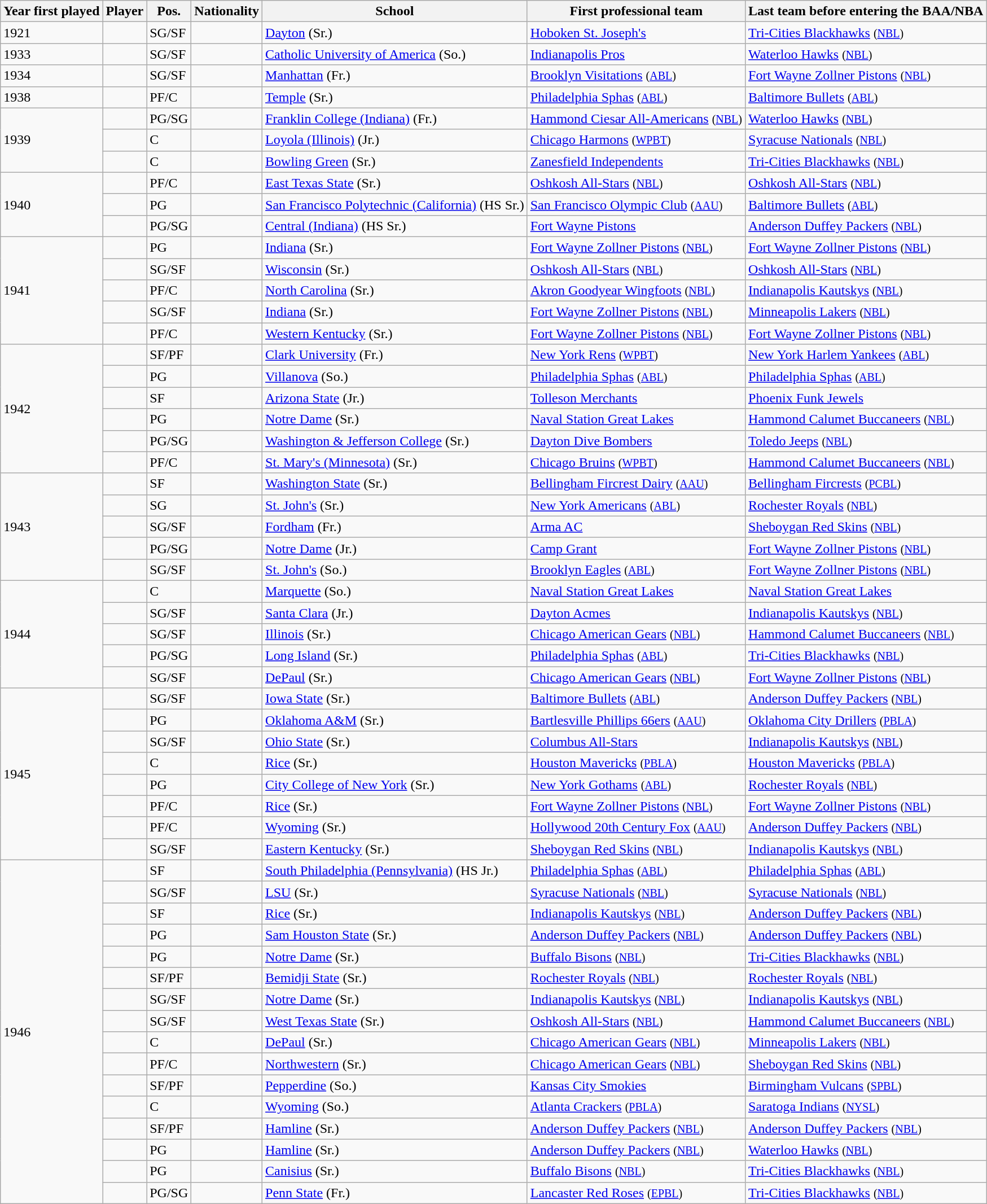<table class="wikitable sortable sortable">
<tr>
<th>Year first played</th>
<th>Player</th>
<th>Pos.</th>
<th>Nationality</th>
<th>School</th>
<th>First professional team</th>
<th>Last team before entering the BAA/NBA</th>
</tr>
<tr>
<td>1921</td>
<td></td>
<td>SG/SF</td>
<td></td>
<td><a href='#'>Dayton</a> (Sr.)</td>
<td><a href='#'>Hoboken St. Joseph's</a></td>
<td><a href='#'>Tri-Cities Blackhawks</a> <small>(<a href='#'>NBL</a>)</small></td>
</tr>
<tr>
<td>1933</td>
<td></td>
<td>SG/SF</td>
<td></td>
<td><a href='#'>Catholic University of America</a> (So.)</td>
<td><a href='#'>Indianapolis Pros</a></td>
<td><a href='#'>Waterloo Hawks</a> <small>(<a href='#'>NBL</a>)</small></td>
</tr>
<tr>
<td>1934</td>
<td></td>
<td>SG/SF</td>
<td></td>
<td><a href='#'>Manhattan</a> (Fr.)</td>
<td><a href='#'>Brooklyn Visitations</a> <small>(<a href='#'>ABL</a>)</small></td>
<td><a href='#'>Fort Wayne Zollner Pistons</a> <small>(<a href='#'>NBL</a>)</small></td>
</tr>
<tr>
<td>1938</td>
<td></td>
<td>PF/C</td>
<td></td>
<td><a href='#'>Temple</a> (Sr.)</td>
<td><a href='#'>Philadelphia Sphas</a> <small>(<a href='#'>ABL</a>)</small></td>
<td><a href='#'>Baltimore Bullets</a> <small>(<a href='#'>ABL</a>)</small></td>
</tr>
<tr>
<td rowspan=3>1939</td>
<td></td>
<td>PG/SG</td>
<td></td>
<td><a href='#'>Franklin College (Indiana)</a> (Fr.)</td>
<td><a href='#'>Hammond Ciesar All-Americans</a> <small>(<a href='#'>NBL</a>)</small></td>
<td><a href='#'>Waterloo Hawks</a> <small>(<a href='#'>NBL</a>)</small></td>
</tr>
<tr>
<td></td>
<td>C</td>
<td></td>
<td><a href='#'>Loyola (Illinois)</a> (Jr.)</td>
<td><a href='#'>Chicago Harmons</a> <small>(<a href='#'>WPBT</a>)</small></td>
<td><a href='#'>Syracuse Nationals</a> <small>(<a href='#'>NBL</a>)</small></td>
</tr>
<tr>
<td></td>
<td>C</td>
<td></td>
<td><a href='#'>Bowling Green</a> (Sr.)</td>
<td><a href='#'>Zanesfield Independents</a></td>
<td><a href='#'>Tri-Cities Blackhawks</a> <small>(<a href='#'>NBL</a>)</small></td>
</tr>
<tr>
<td rowspan=3>1940</td>
<td></td>
<td>PF/C</td>
<td></td>
<td><a href='#'>East Texas State</a> (Sr.)</td>
<td><a href='#'>Oshkosh All-Stars</a> <small>(<a href='#'>NBL</a>)</small></td>
<td><a href='#'>Oshkosh All-Stars</a> <small>(<a href='#'>NBL</a>)</small></td>
</tr>
<tr>
<td></td>
<td>PG</td>
<td></td>
<td><a href='#'>San Francisco Polytechnic (California)</a> (HS Sr.)</td>
<td><a href='#'>San Francisco Olympic Club</a> <small>(<a href='#'>AAU</a>)</small></td>
<td><a href='#'>Baltimore Bullets</a> <small>(<a href='#'>ABL</a>)</small></td>
</tr>
<tr>
<td></td>
<td>PG/SG</td>
<td></td>
<td><a href='#'>Central (Indiana)</a> (HS Sr.)</td>
<td><a href='#'>Fort Wayne Pistons</a></td>
<td><a href='#'>Anderson Duffey Packers</a> <small>(<a href='#'>NBL</a>)</small></td>
</tr>
<tr>
<td rowspan=5>1941</td>
<td></td>
<td>PG</td>
<td></td>
<td><a href='#'>Indiana</a> (Sr.)</td>
<td><a href='#'>Fort Wayne Zollner Pistons</a> <small>(<a href='#'>NBL</a>)</small></td>
<td><a href='#'>Fort Wayne Zollner Pistons</a> <small>(<a href='#'>NBL</a>)</small></td>
</tr>
<tr>
<td></td>
<td>SG/SF</td>
<td></td>
<td><a href='#'>Wisconsin</a> (Sr.)</td>
<td><a href='#'>Oshkosh All-Stars</a> <small>(<a href='#'>NBL</a>)</small></td>
<td><a href='#'>Oshkosh All-Stars</a> <small>(<a href='#'>NBL</a>)</small></td>
</tr>
<tr>
<td></td>
<td>PF/C</td>
<td></td>
<td><a href='#'>North Carolina</a> (Sr.)</td>
<td><a href='#'>Akron Goodyear Wingfoots</a> <small>(<a href='#'>NBL</a>)</small></td>
<td><a href='#'>Indianapolis Kautskys</a> <small>(<a href='#'>NBL</a>)</small></td>
</tr>
<tr>
<td></td>
<td>SG/SF</td>
<td></td>
<td><a href='#'>Indiana</a> (Sr.)</td>
<td><a href='#'>Fort Wayne Zollner Pistons</a> <small>(<a href='#'>NBL</a>)</small></td>
<td><a href='#'>Minneapolis Lakers</a> <small>(<a href='#'>NBL</a>)</small></td>
</tr>
<tr>
<td></td>
<td>PF/C</td>
<td></td>
<td><a href='#'>Western Kentucky</a> (Sr.)</td>
<td><a href='#'>Fort Wayne Zollner Pistons</a> <small>(<a href='#'>NBL</a>)</small></td>
<td><a href='#'>Fort Wayne Zollner Pistons</a> <small>(<a href='#'>NBL</a>)</small></td>
</tr>
<tr>
<td rowspan=6>1942</td>
<td></td>
<td>SF/PF</td>
<td></td>
<td><a href='#'>Clark University</a> (Fr.)</td>
<td><a href='#'>New York Rens</a> <small>(<a href='#'>WPBT</a>)</small></td>
<td><a href='#'>New York Harlem Yankees</a> <small>(<a href='#'>ABL</a>)</small></td>
</tr>
<tr>
<td></td>
<td>PG</td>
<td></td>
<td><a href='#'>Villanova</a> (So.)</td>
<td><a href='#'>Philadelphia Sphas</a> <small>(<a href='#'>ABL</a>)</small></td>
<td><a href='#'>Philadelphia Sphas</a> <small>(<a href='#'>ABL</a>)</small></td>
</tr>
<tr>
<td></td>
<td>SF</td>
<td></td>
<td><a href='#'>Arizona State</a> (Jr.)</td>
<td><a href='#'>Tolleson Merchants</a></td>
<td><a href='#'>Phoenix Funk Jewels</a></td>
</tr>
<tr>
<td></td>
<td>PG</td>
<td></td>
<td><a href='#'>Notre Dame</a> (Sr.)</td>
<td><a href='#'>Naval Station Great Lakes</a></td>
<td><a href='#'>Hammond Calumet Buccaneers</a> <small>(<a href='#'>NBL</a>)</small></td>
</tr>
<tr>
<td></td>
<td>PG/SG</td>
<td></td>
<td><a href='#'>Washington & Jefferson College</a> (Sr.)</td>
<td><a href='#'>Dayton Dive Bombers</a></td>
<td><a href='#'>Toledo Jeeps</a> <small>(<a href='#'>NBL</a>)</small></td>
</tr>
<tr>
<td></td>
<td>PF/C</td>
<td></td>
<td><a href='#'>St. Mary's (Minnesota)</a> (Sr.)</td>
<td><a href='#'>Chicago Bruins</a> <small>(<a href='#'>WPBT</a>)</small></td>
<td><a href='#'>Hammond Calumet Buccaneers</a> <small>(<a href='#'>NBL</a>)</small></td>
</tr>
<tr>
<td rowspan=5>1943</td>
<td></td>
<td>SF</td>
<td></td>
<td><a href='#'>Washington State</a> (Sr.)</td>
<td><a href='#'>Bellingham Fircrest Dairy</a> <small>(<a href='#'>AAU</a>)</small></td>
<td><a href='#'>Bellingham Fircrests</a> <small>(<a href='#'>PCBL</a>)</small></td>
</tr>
<tr>
<td></td>
<td>SG</td>
<td></td>
<td><a href='#'>St. John's</a> (Sr.)</td>
<td><a href='#'>New York Americans</a> <small>(<a href='#'>ABL</a>)</small></td>
<td><a href='#'>Rochester Royals</a> <small>(<a href='#'>NBL</a>)</small></td>
</tr>
<tr>
<td></td>
<td>SG/SF</td>
<td></td>
<td><a href='#'>Fordham</a> (Fr.)</td>
<td><a href='#'>Arma AC</a></td>
<td><a href='#'>Sheboygan Red Skins</a> <small>(<a href='#'>NBL</a>)</small></td>
</tr>
<tr>
<td></td>
<td>PG/SG</td>
<td></td>
<td><a href='#'>Notre Dame</a> (Jr.)</td>
<td><a href='#'>Camp Grant</a></td>
<td><a href='#'>Fort Wayne Zollner Pistons</a> <small>(<a href='#'>NBL</a>)</small></td>
</tr>
<tr>
<td></td>
<td>SG/SF</td>
<td></td>
<td><a href='#'>St. John's</a> (So.)</td>
<td><a href='#'>Brooklyn Eagles</a> <small>(<a href='#'>ABL</a>)</small></td>
<td><a href='#'>Fort Wayne Zollner Pistons</a> <small>(<a href='#'>NBL</a>)</small></td>
</tr>
<tr>
<td rowspan=5>1944</td>
<td></td>
<td>C</td>
<td></td>
<td><a href='#'>Marquette</a> (So.)</td>
<td><a href='#'>Naval Station Great Lakes</a></td>
<td><a href='#'>Naval Station Great Lakes</a></td>
</tr>
<tr>
<td></td>
<td>SG/SF</td>
<td></td>
<td><a href='#'>Santa Clara</a> (Jr.)</td>
<td><a href='#'>Dayton Acmes</a></td>
<td><a href='#'>Indianapolis Kautskys</a> <small>(<a href='#'>NBL</a>)</small></td>
</tr>
<tr>
<td></td>
<td>SG/SF</td>
<td></td>
<td><a href='#'>Illinois</a> (Sr.)</td>
<td><a href='#'>Chicago American Gears</a> <small>(<a href='#'>NBL</a>)</small></td>
<td><a href='#'>Hammond Calumet Buccaneers</a> <small>(<a href='#'>NBL</a>)</small></td>
</tr>
<tr>
<td></td>
<td>PG/SG</td>
<td></td>
<td><a href='#'>Long Island</a> (Sr.)</td>
<td><a href='#'>Philadelphia Sphas</a> <small>(<a href='#'>ABL</a>)</small></td>
<td><a href='#'>Tri-Cities Blackhawks</a> <small>(<a href='#'>NBL</a>)</small></td>
</tr>
<tr>
<td></td>
<td>SG/SF</td>
<td></td>
<td><a href='#'>DePaul</a> (Sr.)</td>
<td><a href='#'>Chicago American Gears</a> <small>(<a href='#'>NBL</a>)</small></td>
<td><a href='#'>Fort Wayne Zollner Pistons</a> <small>(<a href='#'>NBL</a>)</small></td>
</tr>
<tr>
<td rowspan=8>1945</td>
<td></td>
<td>SG/SF</td>
<td></td>
<td><a href='#'>Iowa State</a> (Sr.)</td>
<td><a href='#'>Baltimore Bullets</a> <small>(<a href='#'>ABL</a>)</small></td>
<td><a href='#'>Anderson Duffey Packers</a> <small>(<a href='#'>NBL</a>)</small></td>
</tr>
<tr>
<td></td>
<td>PG</td>
<td></td>
<td><a href='#'>Oklahoma A&M</a> (Sr.)</td>
<td><a href='#'>Bartlesville Phillips 66ers</a> <small>(<a href='#'>AAU</a>)</small></td>
<td><a href='#'>Oklahoma City Drillers</a> <small>(<a href='#'>PBLA</a>)</small></td>
</tr>
<tr>
<td></td>
<td>SG/SF</td>
<td></td>
<td><a href='#'>Ohio State</a> (Sr.)</td>
<td><a href='#'>Columbus All-Stars</a></td>
<td><a href='#'>Indianapolis Kautskys</a> <small>(<a href='#'>NBL</a>)</small></td>
</tr>
<tr>
<td></td>
<td>C</td>
<td></td>
<td><a href='#'>Rice</a> (Sr.)</td>
<td><a href='#'>Houston Mavericks</a> <small>(<a href='#'>PBLA</a>)</small></td>
<td><a href='#'>Houston Mavericks</a> <small>(<a href='#'>PBLA</a>)</small></td>
</tr>
<tr>
<td></td>
<td>PG</td>
<td></td>
<td><a href='#'>City College of New York</a> (Sr.)</td>
<td><a href='#'>New York Gothams</a> <small>(<a href='#'>ABL</a>)</small></td>
<td><a href='#'>Rochester Royals</a> <small>(<a href='#'>NBL</a>)</small></td>
</tr>
<tr>
<td></td>
<td>PF/C</td>
<td></td>
<td><a href='#'>Rice</a> (Sr.)</td>
<td><a href='#'>Fort Wayne Zollner Pistons</a> <small>(<a href='#'>NBL</a>)</small></td>
<td><a href='#'>Fort Wayne Zollner Pistons</a> <small>(<a href='#'>NBL</a>)</small></td>
</tr>
<tr>
<td></td>
<td>PF/C</td>
<td></td>
<td><a href='#'>Wyoming</a> (Sr.)</td>
<td><a href='#'>Hollywood 20th Century Fox</a> <small>(<a href='#'>AAU</a>)</small></td>
<td><a href='#'>Anderson Duffey Packers</a> <small>(<a href='#'>NBL</a>)</small></td>
</tr>
<tr>
<td></td>
<td>SG/SF</td>
<td></td>
<td><a href='#'>Eastern Kentucky</a> (Sr.)</td>
<td><a href='#'>Sheboygan Red Skins</a> <small>(<a href='#'>NBL</a>)</small></td>
<td><a href='#'>Indianapolis Kautskys</a> <small>(<a href='#'>NBL</a>)</small></td>
</tr>
<tr>
<td rowspan=16>1946</td>
<td></td>
<td>SF</td>
<td></td>
<td><a href='#'>South Philadelphia (Pennsylvania)</a> (HS Jr.)</td>
<td><a href='#'>Philadelphia Sphas</a> <small>(<a href='#'>ABL</a>)</small></td>
<td><a href='#'>Philadelphia Sphas</a> <small>(<a href='#'>ABL</a>)</small></td>
</tr>
<tr>
<td></td>
<td>SG/SF</td>
<td></td>
<td><a href='#'>LSU</a> (Sr.)</td>
<td><a href='#'>Syracuse Nationals</a> <small>(<a href='#'>NBL</a>)</small></td>
<td><a href='#'>Syracuse Nationals</a> <small>(<a href='#'>NBL</a>)</small></td>
</tr>
<tr>
<td></td>
<td>SF</td>
<td></td>
<td><a href='#'>Rice</a> (Sr.)</td>
<td><a href='#'>Indianapolis Kautskys</a> <small>(<a href='#'>NBL</a>)</small></td>
<td><a href='#'>Anderson Duffey Packers</a> <small>(<a href='#'>NBL</a>)</small></td>
</tr>
<tr>
<td></td>
<td>PG</td>
<td></td>
<td><a href='#'>Sam Houston State</a> (Sr.)</td>
<td><a href='#'>Anderson Duffey Packers</a> <small>(<a href='#'>NBL</a>)</small></td>
<td><a href='#'>Anderson Duffey Packers</a> <small>(<a href='#'>NBL</a>)</small></td>
</tr>
<tr>
<td></td>
<td>PG</td>
<td></td>
<td><a href='#'>Notre Dame</a> (Sr.)</td>
<td><a href='#'>Buffalo Bisons</a> <small>(<a href='#'>NBL</a>)</small></td>
<td><a href='#'>Tri-Cities Blackhawks</a> <small>(<a href='#'>NBL</a>)</small></td>
</tr>
<tr>
<td></td>
<td>SF/PF</td>
<td></td>
<td><a href='#'>Bemidji State</a> (Sr.)</td>
<td><a href='#'>Rochester Royals</a> <small>(<a href='#'>NBL</a>)</small></td>
<td><a href='#'>Rochester Royals</a> <small>(<a href='#'>NBL</a>)</small></td>
</tr>
<tr>
<td></td>
<td>SG/SF</td>
<td></td>
<td><a href='#'>Notre Dame</a> (Sr.)</td>
<td><a href='#'>Indianapolis Kautskys</a> <small>(<a href='#'>NBL</a>)</small></td>
<td><a href='#'>Indianapolis Kautskys</a> <small>(<a href='#'>NBL</a>)</small></td>
</tr>
<tr>
<td></td>
<td>SG/SF</td>
<td></td>
<td><a href='#'>West Texas State</a> (Sr.)</td>
<td><a href='#'>Oshkosh All-Stars</a> <small>(<a href='#'>NBL</a>)</small></td>
<td><a href='#'>Hammond Calumet Buccaneers</a> <small>(<a href='#'>NBL</a>)</small></td>
</tr>
<tr>
<td></td>
<td>C</td>
<td></td>
<td><a href='#'>DePaul</a> (Sr.)</td>
<td><a href='#'>Chicago American Gears</a> <small>(<a href='#'>NBL</a>)</small></td>
<td><a href='#'>Minneapolis Lakers</a> <small>(<a href='#'>NBL</a>)</small></td>
</tr>
<tr>
<td></td>
<td>PF/C</td>
<td></td>
<td><a href='#'>Northwestern</a> (Sr.)</td>
<td><a href='#'>Chicago American Gears</a> <small>(<a href='#'>NBL</a>)</small></td>
<td><a href='#'>Sheboygan Red Skins</a> <small>(<a href='#'>NBL</a>)</small></td>
</tr>
<tr>
<td></td>
<td>SF/PF</td>
<td></td>
<td><a href='#'>Pepperdine</a> (So.)</td>
<td><a href='#'>Kansas City Smokies</a></td>
<td><a href='#'>Birmingham Vulcans</a> <small>(<a href='#'>SPBL</a>)</small></td>
</tr>
<tr>
<td></td>
<td>C</td>
<td></td>
<td><a href='#'>Wyoming</a> (So.)</td>
<td><a href='#'>Atlanta Crackers</a> <small>(<a href='#'>PBLA</a>)</small></td>
<td><a href='#'>Saratoga Indians</a> <small>(<a href='#'>NYSL</a>)</small></td>
</tr>
<tr>
<td></td>
<td>SF/PF</td>
<td></td>
<td><a href='#'>Hamline</a> (Sr.)</td>
<td><a href='#'>Anderson Duffey Packers</a> <small>(<a href='#'>NBL</a>)</small></td>
<td><a href='#'>Anderson Duffey Packers</a> <small>(<a href='#'>NBL</a>)</small></td>
</tr>
<tr>
<td></td>
<td>PG</td>
<td></td>
<td><a href='#'>Hamline</a> (Sr.)</td>
<td><a href='#'>Anderson Duffey Packers</a> <small>(<a href='#'>NBL</a>)</small></td>
<td><a href='#'>Waterloo Hawks</a> <small>(<a href='#'>NBL</a>)</small></td>
</tr>
<tr>
<td></td>
<td>PG</td>
<td></td>
<td><a href='#'>Canisius</a> (Sr.)</td>
<td><a href='#'>Buffalo Bisons</a> <small>(<a href='#'>NBL</a>)</small></td>
<td><a href='#'>Tri-Cities Blackhawks</a> <small>(<a href='#'>NBL</a>)</small></td>
</tr>
<tr>
<td></td>
<td>PG/SG</td>
<td></td>
<td><a href='#'>Penn State</a> (Fr.)</td>
<td><a href='#'>Lancaster Red Roses</a> <small>(<a href='#'>EPBL</a>)</small></td>
<td><a href='#'>Tri-Cities Blackhawks</a> <small>(<a href='#'>NBL</a>)</small></td>
</tr>
</table>
